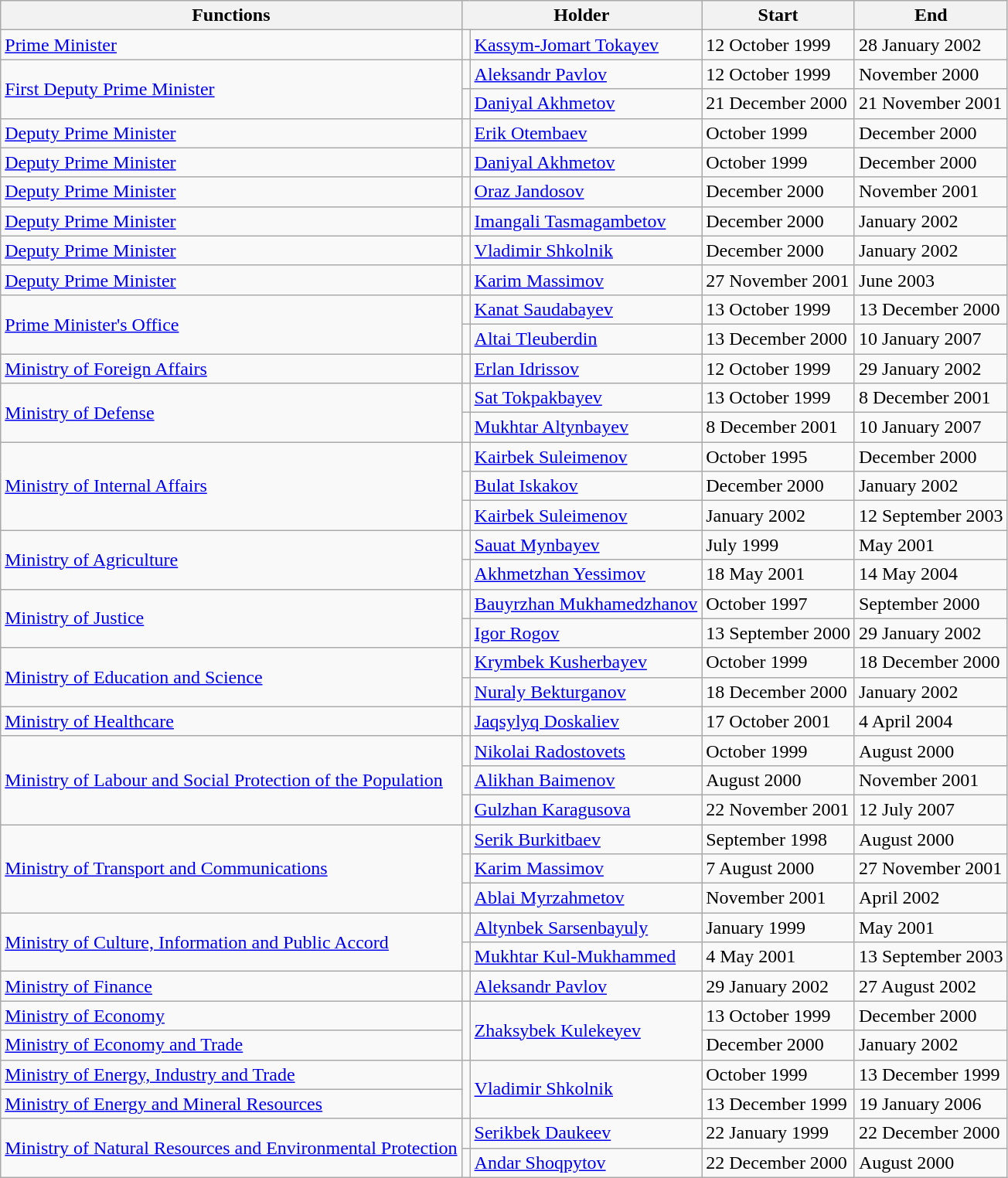<table class="wikitable">
<tr>
<th>Functions</th>
<th colspan="2">Holder</th>
<th>Start</th>
<th>End</th>
</tr>
<tr>
<td><a href='#'>Prime Minister</a></td>
<td></td>
<td><a href='#'>Kassym-Jomart Tokayev</a></td>
<td>12 October 1999</td>
<td>28 January 2002</td>
</tr>
<tr>
<td rowspan="2"><a href='#'>First Deputy Prime Minister</a></td>
<td></td>
<td><a href='#'>Aleksandr Pavlov</a></td>
<td>12 October 1999</td>
<td>November 2000</td>
</tr>
<tr>
<td></td>
<td><a href='#'>Daniyal Akhmetov</a></td>
<td>21 December 2000</td>
<td>21 November 2001</td>
</tr>
<tr>
<td><a href='#'>Deputy Prime Minister</a></td>
<td></td>
<td><a href='#'>Erik Otembaev</a></td>
<td>October 1999</td>
<td>December 2000</td>
</tr>
<tr>
<td><a href='#'>Deputy Prime Minister</a></td>
<td></td>
<td><a href='#'>Daniyal Akhmetov</a></td>
<td>October 1999</td>
<td>December 2000</td>
</tr>
<tr>
<td><a href='#'>Deputy Prime Minister</a></td>
<td></td>
<td><a href='#'>Oraz Jandosov</a></td>
<td>December 2000</td>
<td>November 2001</td>
</tr>
<tr>
<td><a href='#'>Deputy Prime Minister</a></td>
<td></td>
<td><a href='#'>Imangali Tasmagambetov</a></td>
<td>December 2000</td>
<td>January 2002</td>
</tr>
<tr>
<td><a href='#'>Deputy Prime Minister</a></td>
<td></td>
<td><a href='#'>Vladimir Shkolnik</a></td>
<td>December 2000</td>
<td>January 2002</td>
</tr>
<tr>
<td><a href='#'>Deputy Prime Minister</a></td>
<td></td>
<td><a href='#'>Karim Massimov</a></td>
<td>27 November 2001</td>
<td>June 2003</td>
</tr>
<tr>
<td rowspan="2"><a href='#'>Prime Minister's Office</a></td>
<td></td>
<td><a href='#'>Kanat Saudabayev</a></td>
<td>13 October 1999</td>
<td>13 December 2000</td>
</tr>
<tr>
<td></td>
<td><a href='#'>Altai Tleuberdin</a></td>
<td>13 December 2000</td>
<td>10 January 2007</td>
</tr>
<tr>
<td><a href='#'>Ministry of Foreign Affairs</a></td>
<td></td>
<td><a href='#'>Erlan Idrissov</a></td>
<td>12 October 1999</td>
<td>29 January 2002</td>
</tr>
<tr>
<td rowspan="2"><a href='#'>Ministry of Defense</a></td>
<td></td>
<td><a href='#'>Sat Tokpakbayev</a></td>
<td>13 October 1999</td>
<td>8 December 2001</td>
</tr>
<tr>
<td></td>
<td><a href='#'>Mukhtar Altynbayev</a></td>
<td>8 December 2001</td>
<td>10 January 2007</td>
</tr>
<tr>
<td rowspan="3"><a href='#'>Ministry of Internal Affairs</a></td>
<td></td>
<td><a href='#'>Kairbek Suleimenov</a></td>
<td>October 1995</td>
<td>December 2000</td>
</tr>
<tr>
<td></td>
<td><a href='#'>Bulat Iskakov</a></td>
<td>December 2000</td>
<td>January 2002</td>
</tr>
<tr>
<td></td>
<td><a href='#'>Kairbek Suleimenov</a></td>
<td>January 2002</td>
<td>12 September 2003</td>
</tr>
<tr>
<td rowspan="2"><a href='#'>Ministry of Agriculture</a></td>
<td></td>
<td><a href='#'>Sauat Mynbayev</a></td>
<td>July 1999</td>
<td>May 2001</td>
</tr>
<tr>
<td></td>
<td><a href='#'>Akhmetzhan Yessimov</a></td>
<td>18 May 2001</td>
<td>14 May 2004</td>
</tr>
<tr>
<td rowspan="2"><a href='#'>Ministry of Justice</a></td>
<td></td>
<td><a href='#'>Bauyrzhan Mukhamedzhanov</a></td>
<td>October 1997</td>
<td>September 2000</td>
</tr>
<tr>
<td></td>
<td><a href='#'>Igor Rogov</a></td>
<td>13 September 2000</td>
<td>29 January 2002</td>
</tr>
<tr>
<td rowspan="2"><a href='#'>Ministry of Education and Science</a></td>
<td></td>
<td><a href='#'>Krymbek Kusherbayev</a></td>
<td>October 1999</td>
<td>18 December 2000</td>
</tr>
<tr>
<td></td>
<td><a href='#'>Nuraly Bekturganov</a></td>
<td>18 December 2000</td>
<td>January 2002</td>
</tr>
<tr>
<td><a href='#'>Ministry of Healthcare</a></td>
<td></td>
<td><a href='#'>Jaqsylyq Doskaliev</a></td>
<td>17 October 2001</td>
<td>4 April 2004</td>
</tr>
<tr>
<td rowspan="3"><a href='#'>Ministry of Labour and Social Protection of the Population</a></td>
<td></td>
<td><a href='#'>Nikolai Radostovets</a></td>
<td>October 1999</td>
<td>August 2000</td>
</tr>
<tr>
<td></td>
<td><a href='#'>Alikhan Baimenov</a></td>
<td>August 2000</td>
<td>November 2001</td>
</tr>
<tr>
<td></td>
<td><a href='#'>Gulzhan Karagusova</a></td>
<td>22 November 2001</td>
<td>12 July 2007</td>
</tr>
<tr>
<td rowspan="3"><a href='#'>Ministry of Transport and Communications</a></td>
<td></td>
<td><a href='#'>Serik Burkitbaev</a></td>
<td>September 1998</td>
<td>August 2000</td>
</tr>
<tr>
<td></td>
<td><a href='#'>Karim Massimov</a></td>
<td>7 August 2000</td>
<td>27 November 2001</td>
</tr>
<tr>
<td></td>
<td><a href='#'>Ablai Myrzahmetov</a></td>
<td>November 2001</td>
<td>April 2002</td>
</tr>
<tr>
<td rowspan="2"><a href='#'>Ministry of Culture, Information and Public Accord</a></td>
<td></td>
<td><a href='#'>Altynbek Sarsenbayuly</a></td>
<td>January 1999</td>
<td>May 2001</td>
</tr>
<tr>
<td></td>
<td><a href='#'>Mukhtar Kul-Mukhammed</a></td>
<td>4 May 2001</td>
<td>13 September 2003</td>
</tr>
<tr>
<td><a href='#'>Ministry of Finance</a></td>
<td></td>
<td><a href='#'>Aleksandr Pavlov</a></td>
<td>29 January 2002</td>
<td>27 August 2002</td>
</tr>
<tr>
<td><a href='#'>Ministry of Economy</a></td>
<td rowspan="2"></td>
<td rowspan="2"><a href='#'>Zhaksybek Kulekeyev</a></td>
<td>13 October 1999</td>
<td>December 2000</td>
</tr>
<tr>
<td><a href='#'>Ministry of Economy and Trade</a></td>
<td>December 2000</td>
<td>January 2002</td>
</tr>
<tr>
<td><a href='#'>Ministry of Energy, Industry and Trade</a></td>
<td rowspan="2"></td>
<td rowspan="2"><a href='#'>Vladimir Shkolnik</a></td>
<td>October 1999</td>
<td>13 December 1999</td>
</tr>
<tr>
<td><a href='#'>Ministry of Energy and Mineral Resources</a></td>
<td>13 December 1999</td>
<td>19 January 2006</td>
</tr>
<tr>
<td rowspan="2"><a href='#'>Ministry of Natural Resources and Environmental Protection</a></td>
<td></td>
<td><a href='#'>Serikbek Daukeev</a></td>
<td>22 January 1999</td>
<td>22 December 2000</td>
</tr>
<tr>
<td></td>
<td><a href='#'>Andar Shoqpytov</a></td>
<td>22 December 2000</td>
<td>August 2000</td>
</tr>
</table>
